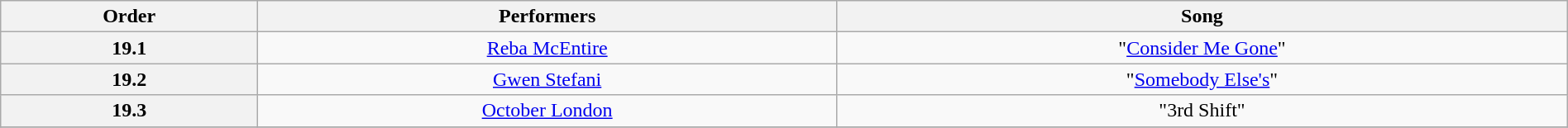<table class="wikitable" style="text-align:center; width:100%">
<tr>
<th>Order</th>
<th>Performers</th>
<th>Song</th>
</tr>
<tr>
<th>19.1</th>
<td><a href='#'>Reba McEntire</a></td>
<td>"<a href='#'>Consider Me Gone</a>"</td>
</tr>
<tr>
<th>19.2</th>
<td><a href='#'>Gwen Stefani</a></td>
<td>"<a href='#'>Somebody Else's</a>"</td>
</tr>
<tr>
<th>19.3</th>
<td><a href='#'>October London</a></td>
<td>"3rd Shift"</td>
</tr>
<tr>
</tr>
</table>
